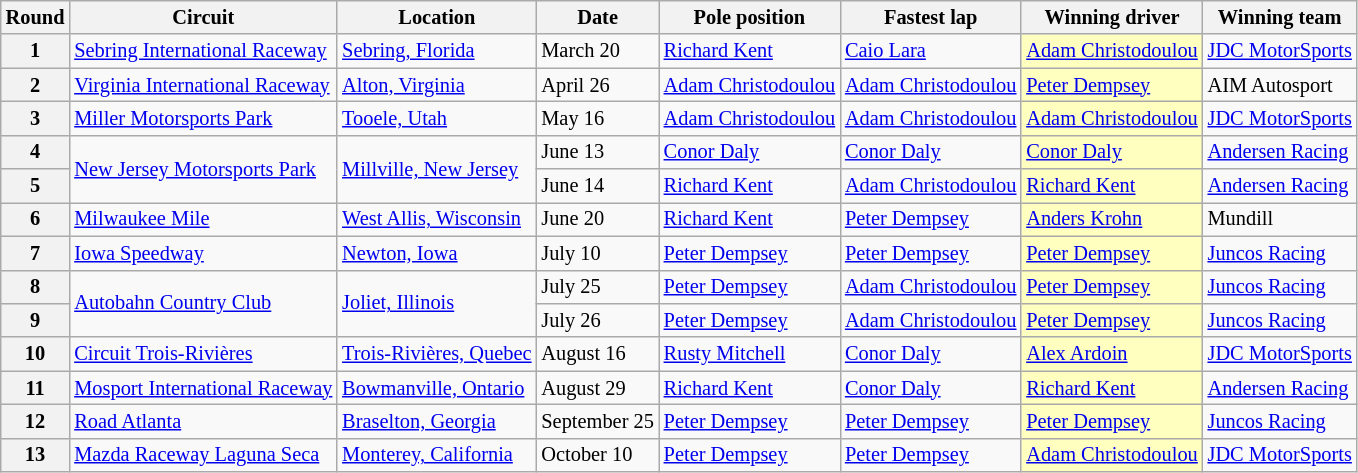<table class="wikitable" style="font-size: 85%">
<tr>
<th>Round</th>
<th>Circuit</th>
<th>Location</th>
<th>Date</th>
<th>Pole position</th>
<th>Fastest lap</th>
<th>Winning driver</th>
<th>Winning team</th>
</tr>
<tr>
<th>1</th>
<td> <a href='#'>Sebring International Raceway</a></td>
<td><a href='#'>Sebring, Florida</a></td>
<td>March 20</td>
<td> <a href='#'>Richard Kent</a></td>
<td> <a href='#'>Caio Lara</a></td>
<td style="background:#FFFFBF;"> <a href='#'>Adam Christodoulou</a></td>
<td><a href='#'>JDC MotorSports</a></td>
</tr>
<tr>
<th>2</th>
<td> <a href='#'>Virginia International Raceway</a></td>
<td><a href='#'>Alton, Virginia</a></td>
<td>April 26</td>
<td> <a href='#'>Adam Christodoulou</a></td>
<td> <a href='#'>Adam Christodoulou</a></td>
<td style="background:#FFFFBF;"> <a href='#'>Peter Dempsey</a></td>
<td>AIM Autosport</td>
</tr>
<tr>
<th>3</th>
<td> <a href='#'>Miller Motorsports Park</a></td>
<td><a href='#'>Tooele, Utah</a></td>
<td>May 16</td>
<td> <a href='#'>Adam Christodoulou</a></td>
<td> <a href='#'>Adam Christodoulou</a></td>
<td style="background:#FFFFBF;"> <a href='#'>Adam Christodoulou</a></td>
<td><a href='#'>JDC MotorSports</a></td>
</tr>
<tr>
<th>4</th>
<td rowspan=2> <a href='#'>New Jersey Motorsports Park</a></td>
<td rowspan=2><a href='#'>Millville, New Jersey</a></td>
<td>June 13</td>
<td> <a href='#'>Conor Daly</a></td>
<td> <a href='#'>Conor Daly</a></td>
<td style="background:#FFFFBF;"> <a href='#'>Conor Daly</a></td>
<td><a href='#'>Andersen Racing</a></td>
</tr>
<tr>
<th>5</th>
<td>June 14</td>
<td> <a href='#'>Richard Kent</a></td>
<td> <a href='#'>Adam Christodoulou</a></td>
<td style="background:#FFFFBF;"> <a href='#'>Richard Kent</a></td>
<td><a href='#'>Andersen Racing</a></td>
</tr>
<tr>
<th>6</th>
<td> <a href='#'>Milwaukee Mile</a></td>
<td><a href='#'>West Allis, Wisconsin</a></td>
<td>June 20</td>
<td> <a href='#'>Richard Kent</a></td>
<td> <a href='#'>Peter Dempsey</a></td>
<td style="background:#FFFFBF;"> <a href='#'>Anders Krohn</a></td>
<td>Mundill</td>
</tr>
<tr>
<th>7</th>
<td> <a href='#'>Iowa Speedway</a></td>
<td><a href='#'>Newton, Iowa</a></td>
<td>July 10</td>
<td> <a href='#'>Peter Dempsey</a></td>
<td> <a href='#'>Peter Dempsey</a></td>
<td style="background:#FFFFBF;"> <a href='#'>Peter Dempsey</a></td>
<td><a href='#'>Juncos Racing</a></td>
</tr>
<tr>
<th>8</th>
<td rowspan=2> <a href='#'>Autobahn Country Club</a></td>
<td rowspan=2><a href='#'>Joliet, Illinois</a></td>
<td>July 25</td>
<td> <a href='#'>Peter Dempsey</a></td>
<td> <a href='#'>Adam Christodoulou</a></td>
<td style="background:#FFFFBF;"> <a href='#'>Peter Dempsey</a></td>
<td><a href='#'>Juncos Racing</a></td>
</tr>
<tr>
<th>9</th>
<td>July 26</td>
<td> <a href='#'>Peter Dempsey</a></td>
<td> <a href='#'>Adam Christodoulou</a></td>
<td style="background:#FFFFBF;"> <a href='#'>Peter Dempsey</a></td>
<td><a href='#'>Juncos Racing</a></td>
</tr>
<tr>
<th>10</th>
<td> <a href='#'>Circuit Trois-Rivières</a></td>
<td><a href='#'>Trois-Rivières, Quebec</a></td>
<td>August 16</td>
<td> <a href='#'>Rusty Mitchell</a></td>
<td> <a href='#'>Conor Daly</a></td>
<td style="background:#FFFFBF;"> <a href='#'>Alex Ardoin</a></td>
<td><a href='#'>JDC MotorSports</a></td>
</tr>
<tr>
<th>11</th>
<td> <a href='#'>Mosport International Raceway</a></td>
<td><a href='#'>Bowmanville, Ontario</a></td>
<td>August 29</td>
<td> <a href='#'>Richard Kent</a></td>
<td> <a href='#'>Conor Daly</a></td>
<td style="background:#FFFFBF;"> <a href='#'>Richard Kent</a></td>
<td><a href='#'>Andersen Racing</a></td>
</tr>
<tr>
<th>12</th>
<td> <a href='#'>Road Atlanta</a></td>
<td><a href='#'>Braselton, Georgia</a></td>
<td>September 25</td>
<td> <a href='#'>Peter Dempsey</a></td>
<td> <a href='#'>Peter Dempsey</a></td>
<td style="background:#FFFFBF;"> <a href='#'>Peter Dempsey</a></td>
<td><a href='#'>Juncos Racing</a></td>
</tr>
<tr>
<th>13</th>
<td> <a href='#'>Mazda Raceway Laguna Seca</a></td>
<td><a href='#'>Monterey, California</a></td>
<td>October 10</td>
<td> <a href='#'>Peter Dempsey</a></td>
<td> <a href='#'>Peter Dempsey</a></td>
<td style="background:#FFFFBF;"> <a href='#'>Adam Christodoulou</a></td>
<td><a href='#'>JDC MotorSports</a></td>
</tr>
</table>
